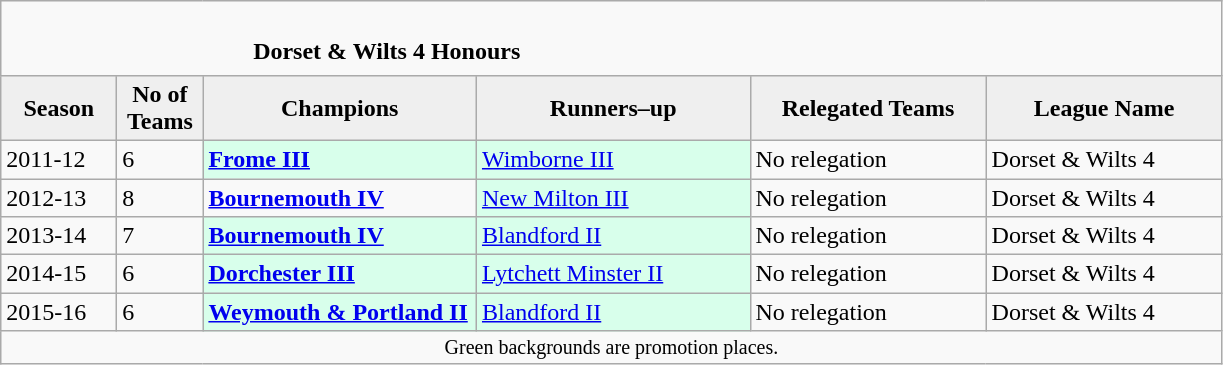<table class="wikitable" style="text-align: left;">
<tr>
<td colspan="11" cellpadding="0" cellspacing="0"><br><table border="0" style="width:100%;" cellpadding="0" cellspacing="0">
<tr>
<td style="width:20%; border:0;"></td>
<td style="border:0;"><strong>Dorset & Wilts 4 Honours</strong></td>
<td style="width:20%; border:0;"></td>
</tr>
</table>
</td>
</tr>
<tr>
<th style="background:#efefef; width:70px;">Season</th>
<th style="background:#efefef; width:50px;">No of Teams</th>
<th style="background:#efefef; width:175px;">Champions</th>
<th style="background:#efefef; width:175px;">Runners–up</th>
<th style="background:#efefef; width:150px;">Relegated Teams</th>
<th style="background:#efefef; width:150px;">League Name</th>
</tr>
<tr align=left>
<td>2011-12</td>
<td>6</td>
<td style="background:#d8ffeb;"><strong><a href='#'>Frome III</a></strong></td>
<td style="background:#d8ffeb;"><a href='#'>Wimborne III</a></td>
<td>No relegation</td>
<td>Dorset & Wilts 4</td>
</tr>
<tr>
<td>2012-13</td>
<td>8</td>
<td><strong><a href='#'>Bournemouth IV</a></strong></td>
<td style="background:#d8ffeb;"><a href='#'>New Milton III</a></td>
<td>No relegation</td>
<td>Dorset & Wilts 4</td>
</tr>
<tr>
<td>2013-14</td>
<td>7</td>
<td style="background:#d8ffeb;"><strong><a href='#'>Bournemouth IV</a></strong></td>
<td style="background:#d8ffeb;"><a href='#'>Blandford II</a></td>
<td>No relegation</td>
<td>Dorset & Wilts 4</td>
</tr>
<tr>
<td>2014-15</td>
<td>6</td>
<td style="background:#d8ffeb;"><strong><a href='#'>Dorchester III</a></strong></td>
<td style="background:#d8ffeb;"><a href='#'>Lytchett Minster II</a></td>
<td>No relegation</td>
<td>Dorset & Wilts 4</td>
</tr>
<tr>
<td>2015-16</td>
<td>6</td>
<td style="background:#d8ffeb;"><strong><a href='#'>Weymouth & Portland II</a></strong></td>
<td style="background:#d8ffeb;"><a href='#'>Blandford II</a></td>
<td>No relegation</td>
<td>Dorset & Wilts 4</td>
</tr>
<tr>
<td colspan="15"  style="border:0; font-size:smaller; text-align:center;">Green backgrounds are promotion places.</td>
</tr>
</table>
